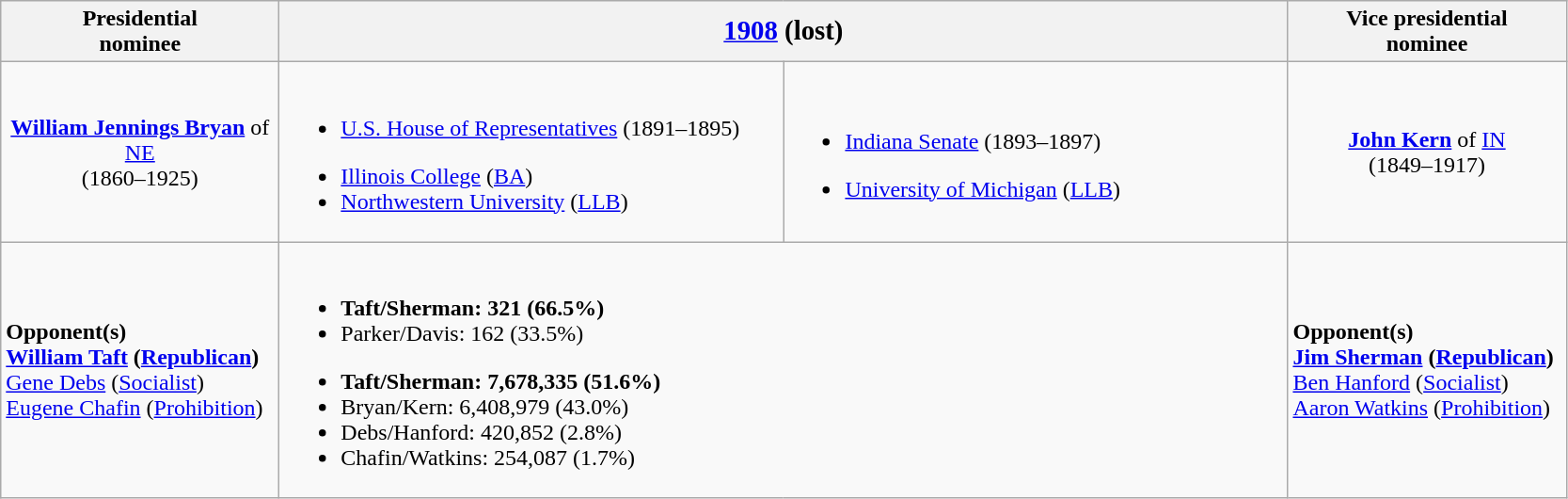<table class="wikitable">
<tr>
<th width=190>Presidential<br>nominee</th>
<th colspan=2><big><a href='#'>1908</a> (lost)</big></th>
<th width=190>Vice presidential<br>nominee</th>
</tr>
<tr>
<td style="text-align:center;"><strong><a href='#'>William Jennings Bryan</a></strong> of <a href='#'>NE</a><br>(1860–1925)<br></td>
<td width=350><br><ul><li><a href='#'>U.S. House of Representatives</a> (1891–1895)</li></ul><ul><li><a href='#'>Illinois College</a> (<a href='#'>BA</a>)</li><li><a href='#'>Northwestern University</a> (<a href='#'>LLB</a>)</li></ul></td>
<td width=350><br><ul><li><a href='#'>Indiana Senate</a> (1893–1897)</li></ul><ul><li><a href='#'>University of Michigan</a> (<a href='#'>LLB</a>)</li></ul></td>
<td style="text-align:center;"><strong><a href='#'>John Kern</a></strong> of <a href='#'>IN</a><br>(1849–1917)<br></td>
</tr>
<tr>
<td><strong>Opponent(s)</strong><br><strong><a href='#'>William Taft</a> (<a href='#'>Republican</a>)</strong><br><a href='#'>Gene Debs</a> (<a href='#'>Socialist</a>)<br><a href='#'>Eugene Chafin</a> (<a href='#'>Prohibition</a>)</td>
<td colspan=2><br><ul><li><strong>Taft/Sherman: 321 (66.5%)</strong></li><li>Parker/Davis: 162 (33.5%)</li></ul><ul><li><strong>Taft/Sherman: 7,678,335 (51.6%)</strong></li><li>Bryan/Kern: 6,408,979 (43.0%)</li><li>Debs/Hanford: 420,852 (2.8%)</li><li>Chafin/Watkins: 254,087 (1.7%)</li></ul></td>
<td><strong>Opponent(s)</strong><br><strong><a href='#'>Jim Sherman</a> (<a href='#'>Republican</a>)</strong><br><a href='#'>Ben Hanford</a> (<a href='#'>Socialist</a>)<br><a href='#'>Aaron Watkins</a> (<a href='#'>Prohibition</a>)</td>
</tr>
</table>
